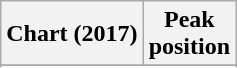<table class="wikitable sortable plainrowheaders">
<tr>
<th scope="col">Chart (2017)</th>
<th scope="col">Peak<br>position</th>
</tr>
<tr>
</tr>
<tr>
</tr>
<tr>
</tr>
<tr>
</tr>
<tr>
</tr>
<tr>
</tr>
<tr>
</tr>
<tr>
</tr>
</table>
